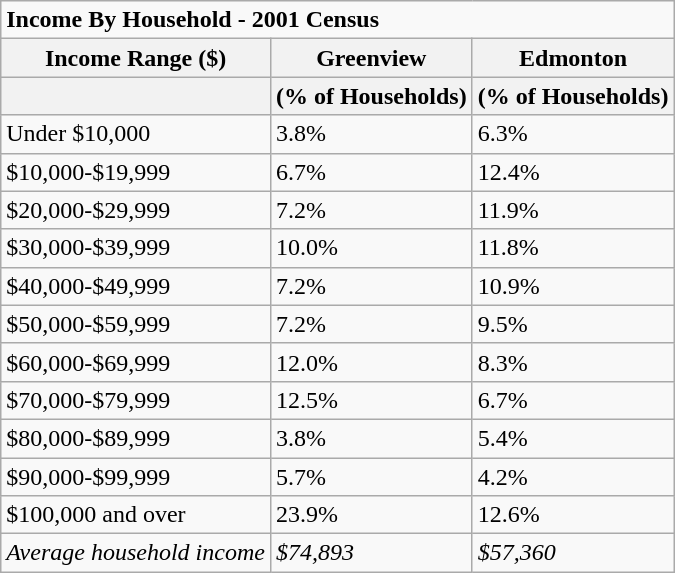<table class="wikitable">
<tr>
<td colspan="3"><strong>Income By Household - 2001 Census</strong></td>
</tr>
<tr>
<th>Income Range ($)</th>
<th>Greenview</th>
<th>Edmonton</th>
</tr>
<tr>
<th></th>
<th>(% of Households)</th>
<th>(% of Households)</th>
</tr>
<tr>
<td>Under $10,000</td>
<td>3.8%</td>
<td>6.3%</td>
</tr>
<tr>
<td>$10,000-$19,999</td>
<td>6.7%</td>
<td>12.4%</td>
</tr>
<tr>
<td>$20,000-$29,999</td>
<td>7.2%</td>
<td>11.9%</td>
</tr>
<tr>
<td>$30,000-$39,999</td>
<td>10.0%</td>
<td>11.8%</td>
</tr>
<tr>
<td>$40,000-$49,999</td>
<td>7.2%</td>
<td>10.9%</td>
</tr>
<tr>
<td>$50,000-$59,999</td>
<td>7.2%</td>
<td>9.5%</td>
</tr>
<tr>
<td>$60,000-$69,999</td>
<td>12.0%</td>
<td>8.3%</td>
</tr>
<tr>
<td>$70,000-$79,999</td>
<td>12.5%</td>
<td>6.7%</td>
</tr>
<tr>
<td>$80,000-$89,999</td>
<td>3.8%</td>
<td>5.4%</td>
</tr>
<tr>
<td>$90,000-$99,999</td>
<td>5.7%</td>
<td>4.2%</td>
</tr>
<tr>
<td>$100,000 and over</td>
<td>23.9%</td>
<td>12.6%</td>
</tr>
<tr>
<td><em>Average household income</em></td>
<td><em>$74,893</em></td>
<td><em>$57,360</em></td>
</tr>
</table>
